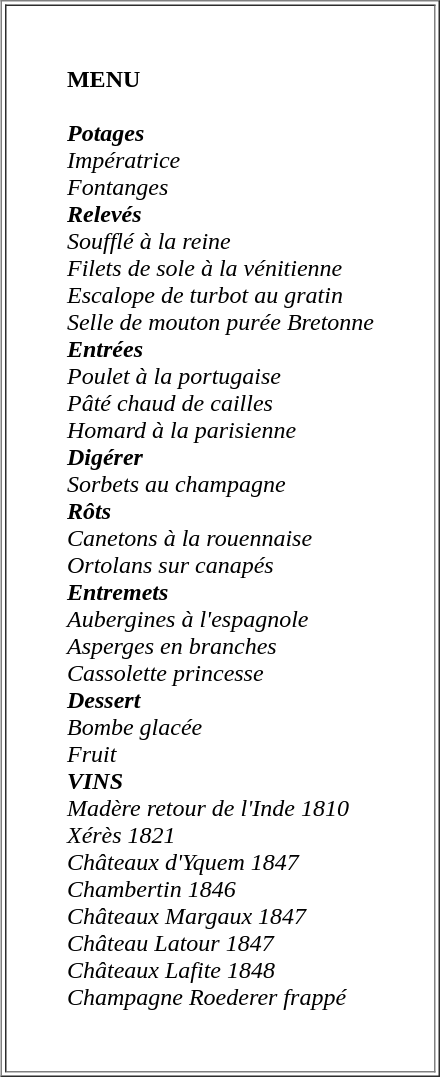<table align=right border="1" cellpadding="40" >
<tr>
<td><strong>MENU</strong><br><br>
<strong><em>Potages</em></strong><br><em>Impératrice</em><br>
<em>Fontanges</em><br><strong><em>Relevés</em></strong><br><em>Soufflé à la reine</em><br>
<em>Filets de sole à la vénitienne</em><br>
<em>Escalope de turbot au gratin</em><br>
<em>Selle de mouton purée Bretonne</em><br><strong><em>Entrées</em></strong><br><em>Poulet à la portugaise</em><br>
<em>Pâté chaud de cailles</em><br>
<em>Homard à la parisienne</em><br><strong><em>Digérer</em></strong><br>
<em>Sorbets au champagne</em><br><strong><em>Rôts</em></strong><br><em>Canetons à la rouennaise</em><br>
<em>Ortolans sur canapés</em><br><strong><em>Entremets</em></strong><br><em>Aubergines à l'espagnole</em><br>
<em>Asperges en branches</em><br>
<em>Cassolette princesse</em><br><strong><em>Dessert</em></strong><br><em>Bombe glacée</em><br>
<em>Fruit</em><br><strong><em>VINS</em></strong><br><em>Madère retour de l'Inde 1810</em><br>
<em>Xérès 1821</em><br>
<em>Châteaux d'Yquem 1847</em><br>
<em>Chambertin 1846</em><br>
<em>Châteaux Margaux 1847</em><br>
<em>Château Latour 1847</em><br>
<em>Châteaux Lafite 1848</em><br>
<em>Champagne Roederer frappé</em><br></td>
</tr>
</table>
